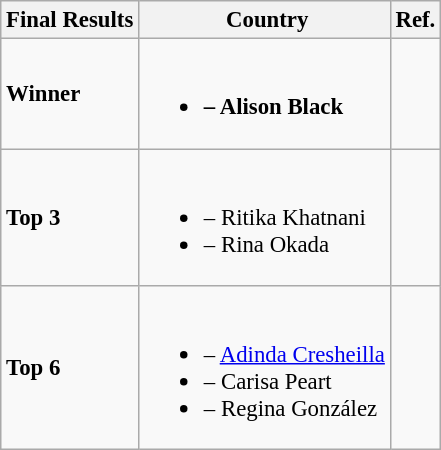<table class="wikitable sortable" style="font-size:95%;">
<tr>
<th>Final Results</th>
<th> Country</th>
<th>Ref.</th>
</tr>
<tr>
<td><strong>Winner</strong></td>
<td><br><ul><li><strong> – Alison Black</strong></li></ul></td>
<td></td>
</tr>
<tr>
<td><strong>Top 3</strong></td>
<td><br><ul><li> – Ritika Khatnani</li><li> – Rina Okada</li></ul></td>
<td></td>
</tr>
<tr>
<td><strong>Top 6</strong></td>
<td><br><ul><li> – <a href='#'>Adinda Cresheilla</a></li><li> – Carisa Peart</li><li> – Regina González</li></ul></td>
<td></td>
</tr>
</table>
